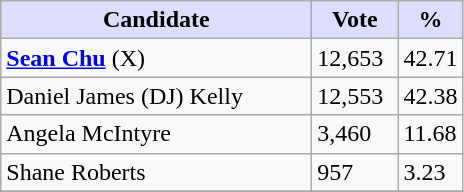<table class="wikitable">
<tr>
<th style="background:#ddf; width:200px;">Candidate</th>
<th style="background:#ddf; width:50px;">Vote</th>
<th style="background:#ddf; width:30px;">%</th>
</tr>
<tr>
<td><strong><a href='#'>Sean Chu</a></strong> (X)</td>
<td>12,653</td>
<td>42.71</td>
</tr>
<tr>
<td>Daniel James (DJ) Kelly</td>
<td>12,553</td>
<td>42.38</td>
</tr>
<tr>
<td>Angela McIntyre</td>
<td>3,460</td>
<td>11.68</td>
</tr>
<tr>
<td>Shane Roberts</td>
<td>957</td>
<td>3.23</td>
</tr>
<tr>
</tr>
</table>
